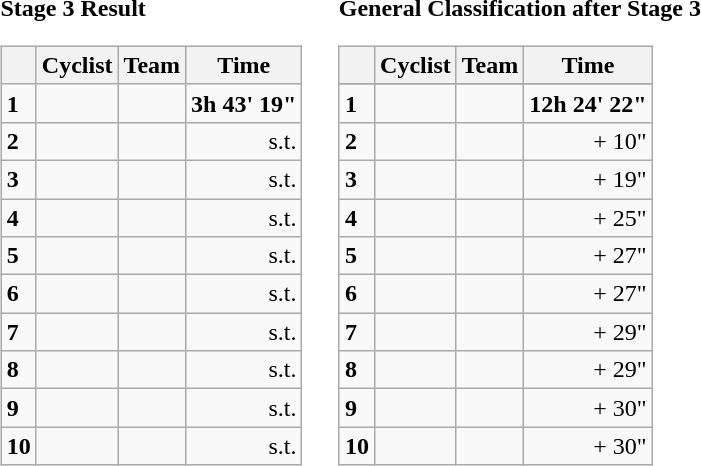<table>
<tr>
<td><strong>Stage 3 Result</strong><br><table class="wikitable">
<tr>
<th></th>
<th>Cyclist</th>
<th>Team</th>
<th>Time</th>
</tr>
<tr>
<td><strong>1</strong></td>
<td><strong></strong></td>
<td><strong></strong></td>
<td align=right><strong>3h 43' 19"</strong></td>
</tr>
<tr>
<td><strong>2</strong></td>
<td></td>
<td></td>
<td align=right>s.t.</td>
</tr>
<tr>
<td><strong>3</strong></td>
<td></td>
<td></td>
<td align=right>s.t.</td>
</tr>
<tr>
<td><strong>4</strong></td>
<td></td>
<td></td>
<td align=right>s.t.</td>
</tr>
<tr>
<td><strong>5</strong></td>
<td></td>
<td></td>
<td align=right>s.t.</td>
</tr>
<tr>
<td><strong>6</strong></td>
<td></td>
<td></td>
<td align=right>s.t.</td>
</tr>
<tr>
<td><strong>7</strong></td>
<td></td>
<td></td>
<td align=right>s.t.</td>
</tr>
<tr>
<td><strong>8</strong></td>
<td></td>
<td></td>
<td align=right>s.t.</td>
</tr>
<tr>
<td><strong>9</strong></td>
<td></td>
<td></td>
<td align=right>s.t.</td>
</tr>
<tr>
<td><strong>10</strong></td>
<td></td>
<td></td>
<td align=right>s.t.</td>
</tr>
</table>
</td>
<td></td>
<td><strong>General Classification after Stage 3</strong><br><table class="wikitable">
<tr>
<th></th>
<th>Cyclist</th>
<th>Team</th>
<th>Time</th>
</tr>
<tr>
</tr>
<tr>
<td><strong>1</strong></td>
<td><strong></strong></td>
<td><strong></strong></td>
<td align=right><strong>12h 24' 22"</strong></td>
</tr>
<tr>
<td><strong>2</strong></td>
<td></td>
<td></td>
<td align=right>+ 10"</td>
</tr>
<tr>
<td><strong>3</strong></td>
<td></td>
<td></td>
<td align=right>+ 19"</td>
</tr>
<tr>
<td><strong>4</strong></td>
<td></td>
<td></td>
<td align=right>+ 25"</td>
</tr>
<tr>
<td><strong>5</strong></td>
<td></td>
<td></td>
<td align=right>+ 27"</td>
</tr>
<tr>
<td><strong>6</strong></td>
<td></td>
<td></td>
<td align=right>+ 27"</td>
</tr>
<tr>
<td><strong>7</strong></td>
<td></td>
<td></td>
<td align=right>+ 29"</td>
</tr>
<tr>
<td><strong>8</strong></td>
<td></td>
<td></td>
<td align=right>+ 29"</td>
</tr>
<tr>
<td><strong>9</strong></td>
<td></td>
<td></td>
<td align=right>+ 30"</td>
</tr>
<tr>
<td><strong>10</strong></td>
<td></td>
<td></td>
<td align=right>+ 30"</td>
</tr>
</table>
</td>
</tr>
</table>
